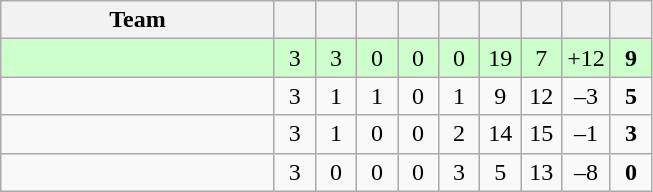<table class="wikitable" style="text-align: center;">
<tr>
<th style="width:175px;">Team</th>
<th width="20"></th>
<th width="20"></th>
<th width="20"></th>
<th width="20"></th>
<th width="20"></th>
<th width="20"></th>
<th width="20"></th>
<th width="20"></th>
<th width="20"></th>
</tr>
<tr bgcolor=#ccffcc>
<td align=left></td>
<td>3</td>
<td>3</td>
<td>0</td>
<td>0</td>
<td>0</td>
<td>19</td>
<td>7</td>
<td>+12</td>
<td><strong>9</strong></td>
</tr>
<tr>
<td align=left></td>
<td>3</td>
<td>1</td>
<td>1</td>
<td>0</td>
<td>1</td>
<td>9</td>
<td>12</td>
<td>–3</td>
<td><strong>5</strong></td>
</tr>
<tr>
<td align=left></td>
<td>3</td>
<td>1</td>
<td>0</td>
<td>0</td>
<td>2</td>
<td>14</td>
<td>15</td>
<td>–1</td>
<td><strong>3</strong></td>
</tr>
<tr>
<td align=left></td>
<td>3</td>
<td>0</td>
<td>0</td>
<td>0</td>
<td>3</td>
<td>5</td>
<td>13</td>
<td>–8</td>
<td><strong>0</strong></td>
</tr>
</table>
